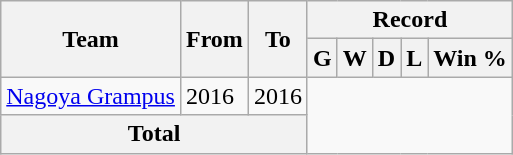<table class="wikitable" style="text-align: center">
<tr>
<th rowspan="2">Team</th>
<th rowspan="2">From</th>
<th rowspan="2">To</th>
<th colspan="5">Record</th>
</tr>
<tr>
<th>G</th>
<th>W</th>
<th>D</th>
<th>L</th>
<th>Win %</th>
</tr>
<tr>
<td align="left"><a href='#'>Nagoya Grampus</a></td>
<td align="left">2016</td>
<td align="left">2016<br></td>
</tr>
<tr>
<th colspan="3">Total<br></th>
</tr>
</table>
